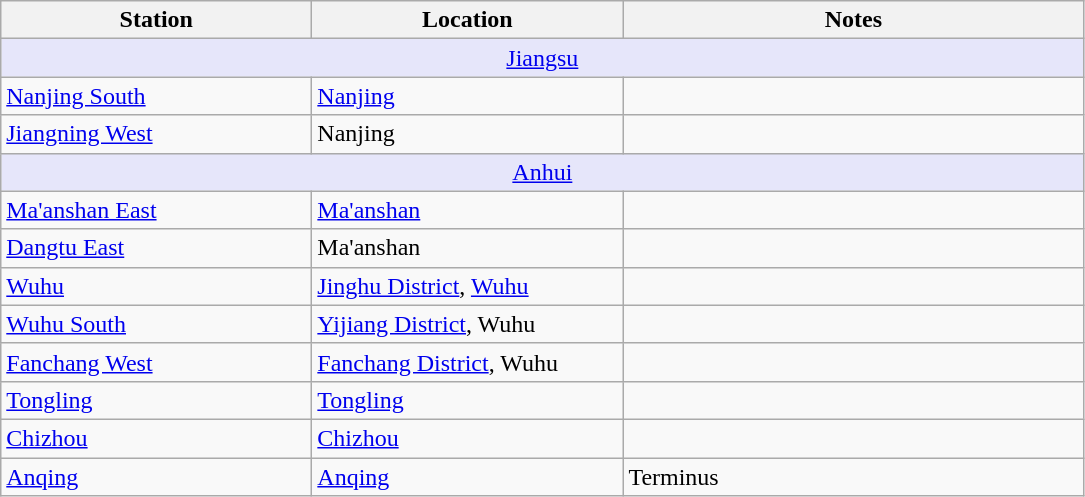<table class="wikitable">
<tr>
<th style="width:200px;">Station</th>
<th style="width:200px;">Location</th>
<th style="width:300px;">Notes</th>
</tr>
<tr>
<td colspan="3" style="background:lavender; text-align:center;"><a href='#'>Jiangsu</a></td>
</tr>
<tr>
<td><a href='#'>Nanjing South</a></td>
<td><a href='#'>Nanjing</a></td>
<td>    </td>
</tr>
<tr>
<td><a href='#'>Jiangning West</a></td>
<td>Nanjing</td>
<td></td>
</tr>
<tr>
<td colspan="3" style="background:lavender; text-align:center;"><a href='#'>Anhui</a></td>
</tr>
<tr>
<td><a href='#'>Ma'anshan East</a></td>
<td><a href='#'>Ma'anshan</a></td>
<td></td>
</tr>
<tr>
<td><a href='#'>Dangtu East</a></td>
<td>Ma'anshan</td>
<td></td>
</tr>
<tr>
<td><a href='#'>Wuhu</a></td>
<td><a href='#'>Jinghu District</a>, <a href='#'>Wuhu</a></td>
<td> </td>
</tr>
<tr>
<td><a href='#'>Wuhu South</a></td>
<td><a href='#'>Yijiang District</a>, Wuhu</td>
<td> </td>
</tr>
<tr>
<td><a href='#'>Fanchang West</a></td>
<td><a href='#'>Fanchang District</a>, Wuhu</td>
<td></td>
</tr>
<tr>
<td><a href='#'>Tongling</a></td>
<td><a href='#'>Tongling</a></td>
</tr>
<tr>
<td><a href='#'>Chizhou</a></td>
<td><a href='#'>Chizhou</a></td>
<td></td>
</tr>
<tr>
<td><a href='#'>Anqing</a></td>
<td><a href='#'>Anqing</a></td>
<td>Terminus</td>
</tr>
</table>
